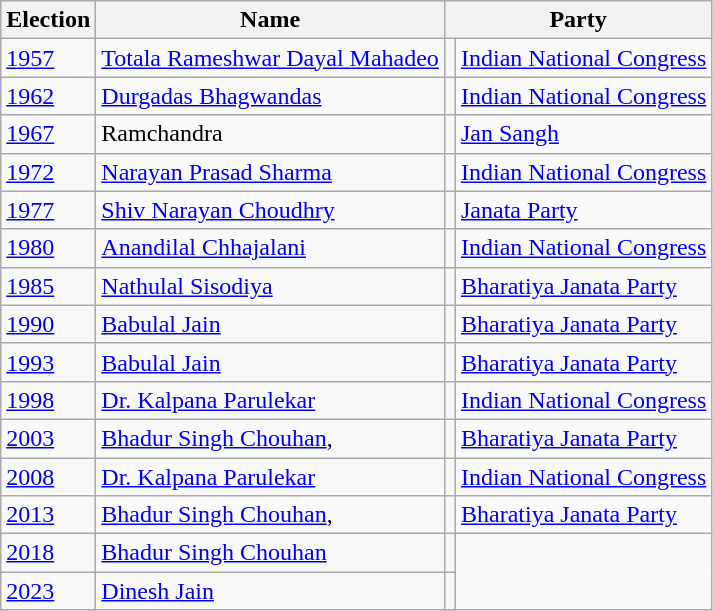<table class="wikitable sortable">
<tr>
<th>Election</th>
<th>Name</th>
<th colspan=2>Party</th>
</tr>
<tr>
<td><a href='#'>1957</a></td>
<td><a href='#'>Totala Rameshwar Dayal Mahadeo</a></td>
<td></td>
<td><a href='#'>Indian National Congress</a></td>
</tr>
<tr>
<td><a href='#'>1962</a></td>
<td><a href='#'>Durgadas Bhagwandas</a></td>
<td></td>
<td><a href='#'>Indian National Congress</a></td>
</tr>
<tr>
<td><a href='#'>1967</a></td>
<td>Ramchandra</td>
<td></td>
<td><a href='#'>Jan Sangh</a></td>
</tr>
<tr>
<td><a href='#'>1972</a></td>
<td><a href='#'>Narayan Prasad Sharma</a></td>
<td></td>
<td><a href='#'>Indian National Congress</a></td>
</tr>
<tr>
<td><a href='#'>1977</a></td>
<td><a href='#'>Shiv Narayan Choudhry</a></td>
<td></td>
<td><a href='#'>Janata Party</a></td>
</tr>
<tr>
<td><a href='#'>1980</a></td>
<td><a href='#'>Anandilal Chhajalani</a></td>
<td></td>
<td><a href='#'>Indian National Congress</a></td>
</tr>
<tr>
<td><a href='#'>1985</a></td>
<td><a href='#'>Nathulal Sisodiya</a></td>
<td></td>
<td><a href='#'>Bharatiya Janata Party</a></td>
</tr>
<tr>
<td><a href='#'>1990</a></td>
<td><a href='#'>Babulal Jain</a></td>
<td></td>
<td><a href='#'>Bharatiya Janata Party</a></td>
</tr>
<tr>
<td><a href='#'>1993</a></td>
<td><a href='#'>Babulal Jain</a></td>
<td></td>
<td><a href='#'>Bharatiya Janata Party</a></td>
</tr>
<tr>
<td><a href='#'>1998</a></td>
<td><a href='#'>Dr. Kalpana Parulekar</a></td>
<td></td>
<td><a href='#'>Indian National Congress</a></td>
</tr>
<tr>
<td><a href='#'>2003</a></td>
<td><a href='#'>Bhadur Singh Chouhan</a>,</td>
<td></td>
<td><a href='#'>Bharatiya Janata Party</a></td>
</tr>
<tr>
<td><a href='#'>2008</a></td>
<td><a href='#'>Dr. Kalpana Parulekar</a></td>
<td></td>
<td><a href='#'>Indian National Congress</a></td>
</tr>
<tr>
<td><a href='#'>2013</a></td>
<td><a href='#'>Bhadur Singh Chouhan</a>,</td>
<td></td>
<td><a href='#'>Bharatiya Janata Party</a></td>
</tr>
<tr>
<td><a href='#'>2018</a></td>
<td><a href='#'>Bhadur Singh Chouhan</a></td>
<td></td>
</tr>
<tr>
<td><a href='#'>2023</a></td>
<td><a href='#'>Dinesh Jain</a></td>
<td></td>
</tr>
</table>
